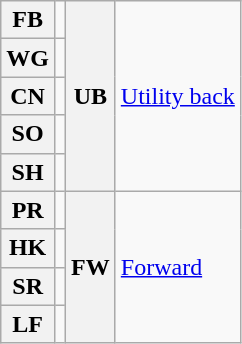<table class="wikitable">
<tr>
<th>FB</th>
<td></td>
<th rowspan=5>UB</th>
<td rowspan=5><a href='#'>Utility back</a></td>
</tr>
<tr>
<th>WG</th>
<td></td>
</tr>
<tr>
<th>CN</th>
<td></td>
</tr>
<tr>
<th>SO</th>
<td></td>
</tr>
<tr>
<th>SH</th>
<td></td>
</tr>
<tr>
<th>PR</th>
<td></td>
<th rowspan=4>FW</th>
<td rowspan=4><a href='#'>Forward</a></td>
</tr>
<tr>
<th>HK</th>
<td></td>
</tr>
<tr>
<th>SR</th>
<td></td>
</tr>
<tr>
<th>LF</th>
<td></td>
</tr>
</table>
